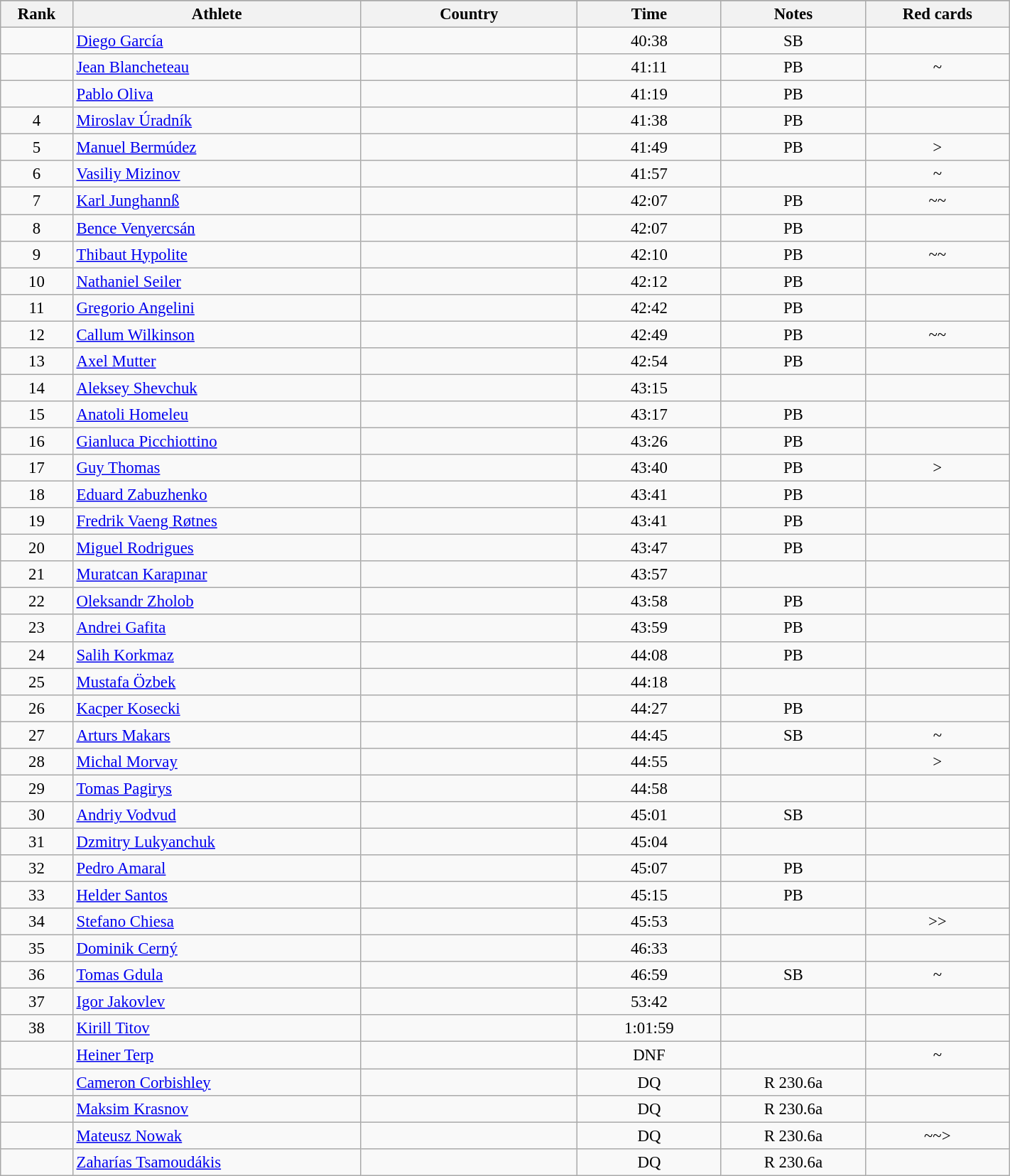<table class="wikitable sortable" style=" text-align:center; font-size:95%;" width="75%">
<tr>
</tr>
<tr>
<th width=5%>Rank</th>
<th width=20%>Athlete</th>
<th width=15%>Country</th>
<th width=10%>Time</th>
<th width=10%>Notes</th>
<th width=10%>Red cards</th>
</tr>
<tr>
<td align=center></td>
<td align=left><a href='#'>Diego García</a></td>
<td align=left></td>
<td>40:38</td>
<td>SB</td>
<td></td>
</tr>
<tr>
<td align=center></td>
<td align=left><a href='#'>Jean Blancheteau</a></td>
<td align=left></td>
<td>41:11</td>
<td>PB</td>
<td>~</td>
</tr>
<tr>
<td align=center></td>
<td align=left><a href='#'>Pablo Oliva</a></td>
<td align=left></td>
<td>41:19</td>
<td>PB</td>
<td></td>
</tr>
<tr>
<td align=center>4</td>
<td align=left><a href='#'>Miroslav Úradník</a></td>
<td align=left></td>
<td>41:38</td>
<td>PB</td>
<td></td>
</tr>
<tr>
<td align=center>5</td>
<td align=left><a href='#'>Manuel Bermúdez</a></td>
<td align=left></td>
<td>41:49</td>
<td>PB</td>
<td>></td>
</tr>
<tr>
<td align=center>6</td>
<td align=left><a href='#'>Vasiliy Mizinov</a></td>
<td align=left></td>
<td>41:57</td>
<td></td>
<td>~</td>
</tr>
<tr>
<td align=center>7</td>
<td align=left><a href='#'>Karl Junghannß</a></td>
<td align=left></td>
<td>42:07</td>
<td>PB</td>
<td>~~</td>
</tr>
<tr>
<td align=center>8</td>
<td align=left><a href='#'>Bence Venyercsán</a></td>
<td align=left></td>
<td>42:07</td>
<td>PB</td>
<td></td>
</tr>
<tr>
<td align=center>9</td>
<td align=left><a href='#'>Thibaut Hypolite</a></td>
<td align=left></td>
<td>42:10</td>
<td>PB</td>
<td>~~</td>
</tr>
<tr>
<td align=center>10</td>
<td align=left><a href='#'>Nathaniel Seiler</a></td>
<td align=left></td>
<td>42:12</td>
<td>PB</td>
<td></td>
</tr>
<tr>
<td align=center>11</td>
<td align=left><a href='#'>Gregorio Angelini</a></td>
<td align=left></td>
<td>42:42</td>
<td>PB</td>
<td></td>
</tr>
<tr>
<td align=center>12</td>
<td align=left><a href='#'>Callum Wilkinson</a></td>
<td align=left></td>
<td>42:49</td>
<td>PB</td>
<td>~~</td>
</tr>
<tr>
<td align=center>13</td>
<td align=left><a href='#'>Axel Mutter</a></td>
<td align=left></td>
<td>42:54</td>
<td>PB</td>
<td></td>
</tr>
<tr>
<td align=center>14</td>
<td align=left><a href='#'>Aleksey Shevchuk</a></td>
<td align=left></td>
<td>43:15</td>
<td></td>
<td></td>
</tr>
<tr>
<td align=center>15</td>
<td align=left><a href='#'>Anatoli Homeleu</a></td>
<td align=left></td>
<td>43:17</td>
<td>PB</td>
<td></td>
</tr>
<tr>
<td align=center>16</td>
<td align=left><a href='#'>Gianluca Picchiottino</a></td>
<td align=left></td>
<td>43:26</td>
<td>PB</td>
<td></td>
</tr>
<tr>
<td align=center>17</td>
<td align=left><a href='#'>Guy Thomas</a></td>
<td align=left></td>
<td>43:40</td>
<td>PB</td>
<td>></td>
</tr>
<tr>
<td align=center>18</td>
<td align=left><a href='#'>Eduard Zabuzhenko</a></td>
<td align=left></td>
<td>43:41</td>
<td>PB</td>
<td></td>
</tr>
<tr>
<td align=center>19</td>
<td align=left><a href='#'>Fredrik Vaeng Røtnes</a></td>
<td align=left></td>
<td>43:41</td>
<td>PB</td>
<td></td>
</tr>
<tr>
<td align=center>20</td>
<td align=left><a href='#'>Miguel Rodrigues</a></td>
<td align=left></td>
<td>43:47</td>
<td>PB</td>
<td></td>
</tr>
<tr>
<td align=center>21</td>
<td align=left><a href='#'>Muratcan Karapınar</a></td>
<td align=left></td>
<td>43:57</td>
<td></td>
<td></td>
</tr>
<tr>
<td align=center>22</td>
<td align=left><a href='#'>Oleksandr Zholob</a></td>
<td align=left></td>
<td>43:58</td>
<td>PB</td>
<td></td>
</tr>
<tr>
<td align=center>23</td>
<td align=left><a href='#'>Andrei Gafita</a></td>
<td align=left></td>
<td>43:59</td>
<td>PB</td>
<td></td>
</tr>
<tr>
<td align=center>24</td>
<td align=left><a href='#'>Salih Korkmaz</a></td>
<td align=left></td>
<td>44:08</td>
<td>PB</td>
<td></td>
</tr>
<tr>
<td align=center>25</td>
<td align=left><a href='#'>Mustafa Özbek</a></td>
<td align=left></td>
<td>44:18</td>
<td></td>
<td></td>
</tr>
<tr>
<td align=center>26</td>
<td align=left><a href='#'>Kacper Kosecki</a></td>
<td align=left></td>
<td>44:27</td>
<td>PB</td>
<td></td>
</tr>
<tr>
<td align=center>27</td>
<td align=left><a href='#'>Arturs Makars</a></td>
<td align=left></td>
<td>44:45</td>
<td>SB</td>
<td>~</td>
</tr>
<tr>
<td align=center>28</td>
<td align=left><a href='#'>Michal Morvay</a></td>
<td align=left></td>
<td>44:55</td>
<td></td>
<td>></td>
</tr>
<tr>
<td align=center>29</td>
<td align=left><a href='#'>Tomas Pagirys</a></td>
<td align=left></td>
<td>44:58</td>
<td></td>
<td></td>
</tr>
<tr>
<td align=center>30</td>
<td align=left><a href='#'>Andriy Vodvud</a></td>
<td align=left></td>
<td>45:01</td>
<td>SB</td>
<td></td>
</tr>
<tr>
<td align=center>31</td>
<td align=left><a href='#'>Dzmitry Lukyanchuk</a></td>
<td align=left></td>
<td>45:04</td>
<td></td>
<td></td>
</tr>
<tr>
<td align=center>32</td>
<td align=left><a href='#'>Pedro Amaral</a></td>
<td align=left></td>
<td>45:07</td>
<td>PB</td>
<td></td>
</tr>
<tr>
<td align=center>33</td>
<td align=left><a href='#'>Helder Santos</a></td>
<td align=left></td>
<td>45:15</td>
<td>PB</td>
<td></td>
</tr>
<tr>
<td align=center>34</td>
<td align=left><a href='#'>Stefano Chiesa</a></td>
<td align=left></td>
<td>45:53</td>
<td></td>
<td>>></td>
</tr>
<tr>
<td align=center>35</td>
<td align=left><a href='#'>Dominik Cerný</a></td>
<td align=left></td>
<td>46:33</td>
<td></td>
<td></td>
</tr>
<tr>
<td align=center>36</td>
<td align=left><a href='#'>Tomas Gdula</a></td>
<td align=left></td>
<td>46:59</td>
<td>SB</td>
<td>~</td>
</tr>
<tr>
<td align=center>37</td>
<td align=left><a href='#'>Igor Jakovlev</a></td>
<td align=left></td>
<td>53:42</td>
<td></td>
<td></td>
</tr>
<tr>
<td align=center>38</td>
<td align=left><a href='#'>Kirill Titov</a></td>
<td align=left></td>
<td>1:01:59</td>
<td></td>
<td></td>
</tr>
<tr>
<td align=center></td>
<td align=left><a href='#'>Heiner Terp</a></td>
<td align=left></td>
<td>DNF</td>
<td></td>
<td>~</td>
</tr>
<tr>
<td align=center></td>
<td align=left><a href='#'>Cameron Corbishley</a></td>
<td align=left></td>
<td>DQ</td>
<td>R 230.6a</td>
<td></td>
</tr>
<tr>
<td align=center></td>
<td align=left><a href='#'>Maksim Krasnov</a></td>
<td align=left></td>
<td>DQ</td>
<td>R 230.6a</td>
<td></td>
</tr>
<tr>
<td align=center></td>
<td align=left><a href='#'>Mateusz Nowak</a></td>
<td align=left></td>
<td>DQ</td>
<td>R 230.6a</td>
<td>~~></td>
</tr>
<tr>
<td align=center></td>
<td align=left><a href='#'>Zaharías Tsamoudákis</a></td>
<td align=left></td>
<td>DQ</td>
<td>R 230.6a</td>
<td></td>
</tr>
</table>
